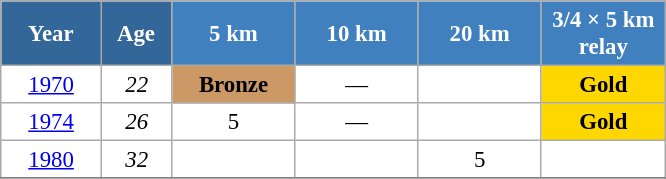<table class="wikitable" style="font-size:95%; text-align:center; border:grey solid 1px; border-collapse:collapse; background:#ffffff;">
<tr>
<th style="background-color:#369; color:white; width:60px;"> Year </th>
<th style="background-color:#369; color:white; width:40px;"> Age </th>
<th style="background-color:#4180be; color:white; width:75px;"> 5 km </th>
<th style="background-color:#4180be; color:white; width:75px;"> 10 km </th>
<th style="background-color:#4180be; color:white; width:75px;"> 20 km </th>
<th style="background-color:#4180be; color:white; width:75px;"> 3/4 × 5 km <br> relay </th>
</tr>
<tr>
<td><a href='#'>1970</a></td>
<td><em>22</em></td>
<td bgcolor="cc9966"><strong>Bronze</strong></td>
<td>—</td>
<td></td>
<td style="background:gold;"><strong>Gold</strong></td>
</tr>
<tr>
<td><a href='#'>1974</a></td>
<td><em>26</em></td>
<td>5</td>
<td>—</td>
<td></td>
<td style="background:gold;"><strong>Gold</strong></td>
</tr>
<tr>
<td><a href='#'>1980</a></td>
<td><em>32</em></td>
<td></td>
<td></td>
<td>5</td>
<td></td>
</tr>
<tr>
</tr>
</table>
